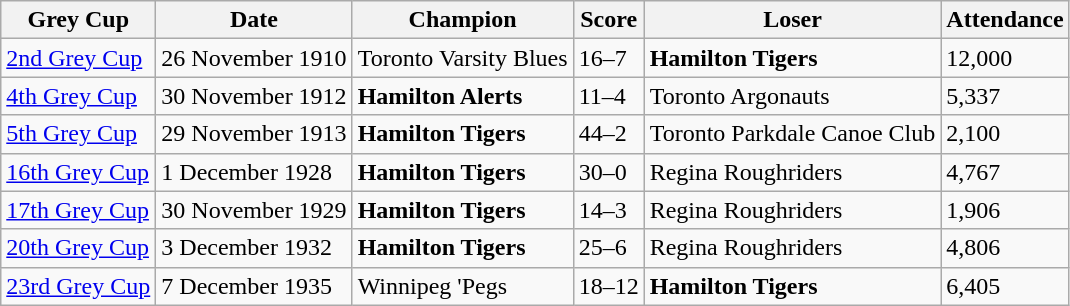<table class="wikitable">
<tr>
<th>Grey Cup</th>
<th>Date</th>
<th>Champion</th>
<th>Score</th>
<th>Loser</th>
<th>Attendance</th>
</tr>
<tr>
<td><a href='#'>2nd Grey Cup</a></td>
<td>26 November 1910</td>
<td>Toronto Varsity Blues</td>
<td>16–7</td>
<td><strong>Hamilton Tigers</strong></td>
<td>12,000</td>
</tr>
<tr>
<td><a href='#'>4th Grey Cup</a></td>
<td>30 November 1912</td>
<td><strong>Hamilton Alerts</strong></td>
<td>11–4</td>
<td>Toronto Argonauts</td>
<td>5,337</td>
</tr>
<tr>
<td><a href='#'>5th Grey Cup</a></td>
<td>29 November 1913</td>
<td><strong>Hamilton Tigers</strong></td>
<td>44–2</td>
<td>Toronto Parkdale Canoe Club</td>
<td>2,100</td>
</tr>
<tr>
<td><a href='#'>16th Grey Cup</a></td>
<td>1 December 1928</td>
<td><strong>Hamilton Tigers</strong></td>
<td>30–0</td>
<td>Regina Roughriders</td>
<td>4,767</td>
</tr>
<tr>
<td><a href='#'>17th Grey Cup</a></td>
<td>30 November 1929</td>
<td><strong>Hamilton Tigers</strong></td>
<td>14–3</td>
<td>Regina Roughriders</td>
<td>1,906</td>
</tr>
<tr>
<td><a href='#'>20th Grey Cup</a></td>
<td>3 December 1932</td>
<td><strong>Hamilton Tigers</strong></td>
<td>25–6</td>
<td>Regina Roughriders</td>
<td>4,806</td>
</tr>
<tr>
<td><a href='#'>23rd Grey Cup</a></td>
<td>7 December 1935</td>
<td>Winnipeg 'Pegs</td>
<td>18–12</td>
<td><strong>Hamilton Tigers</strong></td>
<td>6,405</td>
</tr>
</table>
